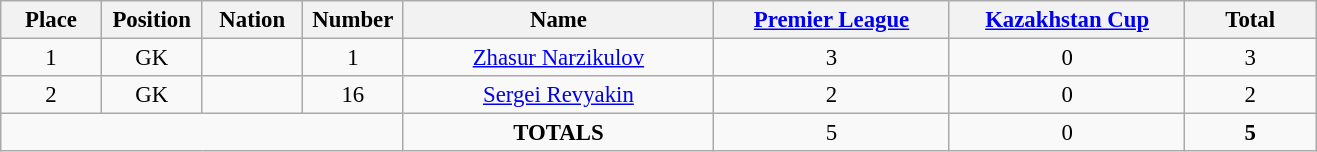<table class="wikitable" style="font-size: 95%; text-align: center;">
<tr>
<th width=60>Place</th>
<th width=60>Position</th>
<th width=60>Nation</th>
<th width=60>Number</th>
<th width=200>Name</th>
<th width=150><a href='#'>Premier League</a></th>
<th width=150><a href='#'>Kazakhstan Cup</a></th>
<th width=80>Total</th>
</tr>
<tr>
<td>1</td>
<td>GK</td>
<td></td>
<td>1</td>
<td><a href='#'>Zhasur Narzikulov</a></td>
<td>3</td>
<td>0</td>
<td>3</td>
</tr>
<tr>
<td>2</td>
<td>GK</td>
<td></td>
<td>16</td>
<td><a href='#'>Sergei Revyakin</a></td>
<td>2</td>
<td>0</td>
<td>2</td>
</tr>
<tr>
<td colspan="4"></td>
<td><strong>TOTALS</strong></td>
<td>5</td>
<td>0</td>
<td><strong>5</strong></td>
</tr>
</table>
